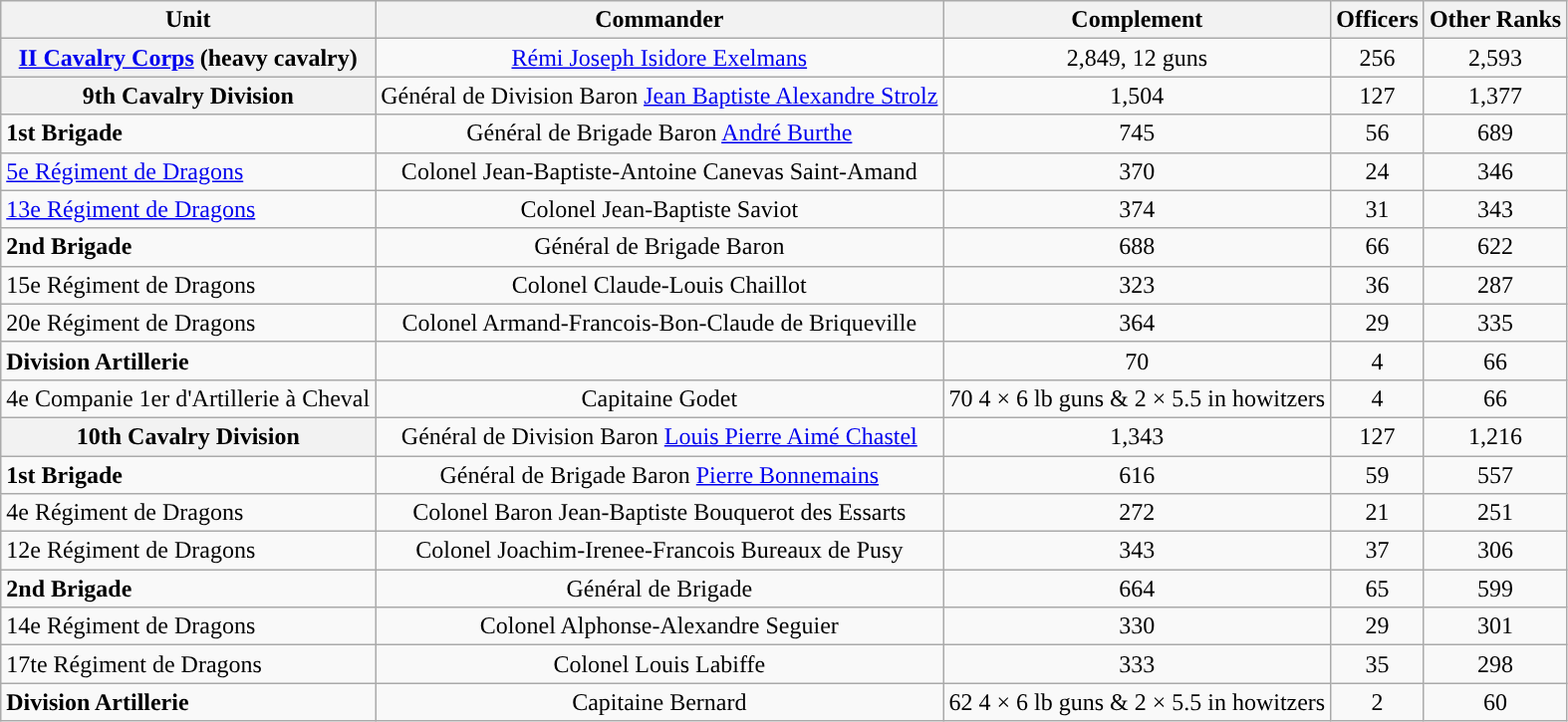<table class="wikitable">
<tr>
<th>Unit</th>
<th>Commander</th>
<th>Complement</th>
<th>Officers</th>
<th>Other Ranks</th>
</tr>
<tr>
<th colspan="1" bgcolor="#f9f9f9;"><a href='#'>II Cavalry Corps</a> (heavy cavalry)</th>
<td align="center"><a href='#'>Rémi Joseph Isidore Exelmans</a></td>
<td align="center">2,849, 12 guns</td>
<td align="center">256</td>
<td align="center">2,593</td>
</tr>
<tr>
<th colspan="1" bgcolor="#f9f9f9;">9th Cavalry Division</th>
<td align="center">Général de Division Baron <a href='#'>Jean Baptiste Alexandre Strolz</a></td>
<td align="center">1,504</td>
<td align="center">127</td>
<td align="center">1,377</td>
</tr>
<tr>
<td><strong>1st Brigade</strong></td>
<td align="center">Général de Brigade Baron <a href='#'>André Burthe</a></td>
<td align="center">745</td>
<td align="center">56</td>
<td align="center">689</td>
</tr>
<tr>
<td><a href='#'>5e Régiment de Dragons</a></td>
<td align="center">Colonel Jean-Baptiste-Antoine Canevas Saint-Amand</td>
<td align="center">370</td>
<td align="center">24</td>
<td align="center">346</td>
</tr>
<tr>
<td><a href='#'>13e Régiment de Dragons</a></td>
<td align="center">Colonel Jean-Baptiste Saviot</td>
<td align="center">374</td>
<td align="center">31</td>
<td align="center">343</td>
</tr>
<tr>
<td><strong>2nd Brigade</strong></td>
<td align="center">Général de Brigade Baron </td>
<td align="center">688</td>
<td align="center">66</td>
<td align="center">622</td>
</tr>
<tr>
<td>15e Régiment de Dragons</td>
<td align="center">Colonel Claude-Louis Chaillot</td>
<td align="center">323</td>
<td align="center">36</td>
<td align="center">287</td>
</tr>
<tr>
<td>20e Régiment de Dragons</td>
<td align="center">Colonel Armand-Francois-Bon-Claude de Briqueville</td>
<td align="center">364</td>
<td align="center">29</td>
<td align="center">335</td>
</tr>
<tr>
<td><strong>Division Artillerie</strong></td>
<td align="center"></td>
<td align="center">70</td>
<td align="center">4</td>
<td align="center">66</td>
</tr>
<tr>
<td>4e Companie 1er d'Artillerie à Cheval</td>
<td align="center">Capitaine Godet</td>
<td align="center">70 4 × 6 lb guns & 2 × 5.5 in howitzers</td>
<td align="center">4</td>
<td align="center">66</td>
</tr>
<tr>
<th colspan="1" bgcolor="#f9f9f9;">10th Cavalry Division</th>
<td align="center">Général de Division Baron <a href='#'>Louis Pierre Aimé Chastel</a></td>
<td align="center">1,343</td>
<td align="center">127</td>
<td align="center">1,216</td>
</tr>
<tr>
<td><strong>1st Brigade</strong></td>
<td align="center">Général de Brigade Baron <a href='#'>Pierre Bonnemains</a></td>
<td align="center">616</td>
<td align="center">59</td>
<td align="center">557</td>
</tr>
<tr>
<td>4e Régiment de Dragons</td>
<td align="center">Colonel Baron Jean-Baptiste Bouquerot des Essarts</td>
<td align="center">272</td>
<td align="center">21</td>
<td align="center">251</td>
</tr>
<tr>
<td>12e Régiment de Dragons</td>
<td align="center">Colonel Joachim-Irenee-Francois Bureaux de Pusy</td>
<td align="center">343</td>
<td align="center">37</td>
<td align="center">306</td>
</tr>
<tr>
<td><strong>2nd Brigade</strong></td>
<td align="center">Général de Brigade </td>
<td align="center">664</td>
<td align="center">65</td>
<td align="center">599</td>
</tr>
<tr>
<td>14e Régiment de Dragons</td>
<td align="center">Colonel Alphonse-Alexandre Seguier</td>
<td align="center">330</td>
<td align="center">29</td>
<td align="center">301</td>
</tr>
<tr>
<td>17te Régiment de Dragons</td>
<td align="center">Colonel Louis Labiffe</td>
<td align="center">333</td>
<td align="center">35</td>
<td align="center">298</td>
</tr>
<tr>
<td><strong>Division Artillerie</strong></td>
<td align="center">Capitaine Bernard</td>
<td align="center">62 4 × 6 lb guns & 2 × 5.5 in howitzers</td>
<td align="center">2</td>
<td align="center">60</td>
</tr>
</table>
